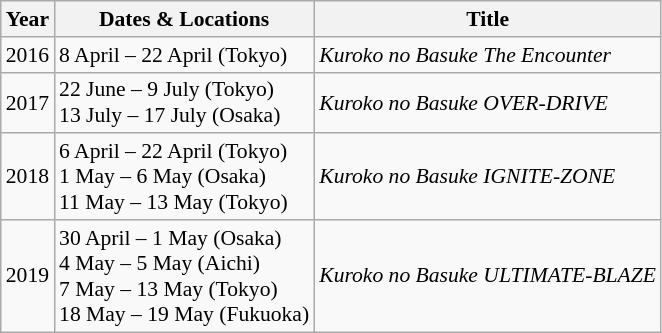<table class="wikitable" style="font-size: 90%;">
<tr>
<th>Year</th>
<th>Dates & Locations</th>
<th>Title</th>
</tr>
<tr>
<td>2016</td>
<td>8 April – 22 April (Tokyo)</td>
<td><em>Kuroko no Basuke The Encounter</em></td>
</tr>
<tr>
<td>2017</td>
<td>22 June – 9 July (Tokyo) <br> 13 July – 17 July (Osaka)</td>
<td><em>Kuroko no Basuke OVER-DRIVE</em></td>
</tr>
<tr>
<td>2018</td>
<td>6 April – 22 April (Tokyo) <br> 1 May – 6 May (Osaka) <br> 11 May – 13 May (Tokyo)</td>
<td><em>Kuroko no Basuke IGNITE-ZONE</em></td>
</tr>
<tr>
<td>2019</td>
<td>30 April – 1 May (Osaka) <br> 4 May – 5 May (Aichi) <br> 7 May – 13 May (Tokyo) <br> 18 May – 19 May (Fukuoka)</td>
<td><em>Kuroko no Basuke ULTIMATE-BLAZE</em></td>
</tr>
</table>
